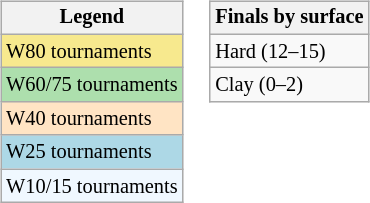<table>
<tr valign=top>
<td><br><table class=wikitable style="font-size:85%">
<tr>
<th>Legend</th>
</tr>
<tr style="background:#f7e98e;">
<td>W80 tournaments</td>
</tr>
<tr style="background:#addfad;">
<td>W60/75 tournaments</td>
</tr>
<tr style="background:#ffe4c4;">
<td>W40 tournaments</td>
</tr>
<tr style="background:lightblue;">
<td>W25 tournaments</td>
</tr>
<tr style="background:#f0f8ff;">
<td>W10/15 tournaments</td>
</tr>
</table>
</td>
<td><br><table class=wikitable style="font-size:85%">
<tr>
<th>Finals by surface</th>
</tr>
<tr>
<td>Hard (12–15)</td>
</tr>
<tr>
<td>Clay (0–2)</td>
</tr>
</table>
</td>
</tr>
</table>
